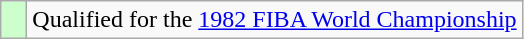<table class="wikitable">
<tr>
<td width=10px bgcolor="#ccffcc"></td>
<td>Qualified for the <a href='#'>1982 FIBA World Championship</a></td>
</tr>
</table>
